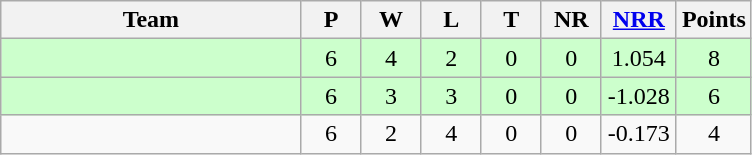<table class="wikitable" style="text-align: center;">
<tr>
<th style="width:40%;">Team</th>
<th style="width:8%;">P</th>
<th style="width:8%;">W</th>
<th style="width:8%;">L</th>
<th style="width:8%;">T</th>
<th style="width:8%;">NR</th>
<th style="width:10%;"><a href='#'>NRR</a></th>
<th style="width:10%;">Points</th>
</tr>
<tr style="background:#cfc;">
<td align=left></td>
<td>6</td>
<td>4</td>
<td>2</td>
<td>0</td>
<td>0</td>
<td>1.054</td>
<td>8</td>
</tr>
<tr style="background:#cfc;">
<td align=left></td>
<td>6</td>
<td>3</td>
<td>3</td>
<td>0</td>
<td>0</td>
<td>-1.028</td>
<td>6</td>
</tr>
<tr>
<td align=left></td>
<td>6</td>
<td>2</td>
<td>4</td>
<td>0</td>
<td>0</td>
<td>-0.173</td>
<td>4</td>
</tr>
</table>
